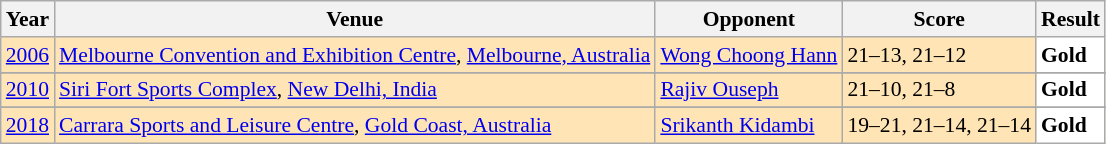<table class="sortable wikitable" style="font-size: 90%">
<tr>
<th>Year</th>
<th>Venue</th>
<th>Opponent</th>
<th>Score</th>
<th>Result</th>
</tr>
<tr style="background:#FFE4B5">
<td align="center"><a href='#'>2006</a></td>
<td align="left"><a href='#'>Melbourne Convention and Exhibition Centre</a>, <a href='#'>Melbourne, Australia</a></td>
<td align="left"> <a href='#'>Wong Choong Hann</a></td>
<td align="left">21–13, 21–12</td>
<td style="text-align:left; background:white"> <strong>Gold</strong></td>
</tr>
<tr>
</tr>
<tr style="background:#FFE4B5">
<td align="center"><a href='#'>2010</a></td>
<td align="left"><a href='#'>Siri Fort Sports Complex</a>, <a href='#'>New Delhi, India</a></td>
<td align="left"> <a href='#'>Rajiv Ouseph</a></td>
<td align="left">21–10, 21–8</td>
<td style="text-align:left; background:white"> <strong>Gold</strong></td>
</tr>
<tr>
</tr>
<tr style="background:#FFE4B5">
<td align="center"><a href='#'>2018</a></td>
<td align="left"><a href='#'>Carrara Sports and Leisure Centre</a>, <a href='#'>Gold Coast, Australia</a></td>
<td align="left"> <a href='#'>Srikanth Kidambi</a></td>
<td align="left">19–21, 21–14, 21–14</td>
<td style="text-align:left; background:white"> <strong>Gold</strong></td>
</tr>
</table>
